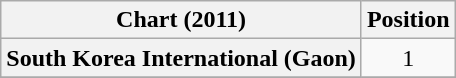<table class="wikitable sortable plainrowheaders" style="text-align:center;">
<tr>
<th scope="col">Chart (2011)</th>
<th scope="col">Position</th>
</tr>
<tr>
<th scope="row">South Korea International (Gaon)</th>
<td>1</td>
</tr>
<tr>
</tr>
</table>
